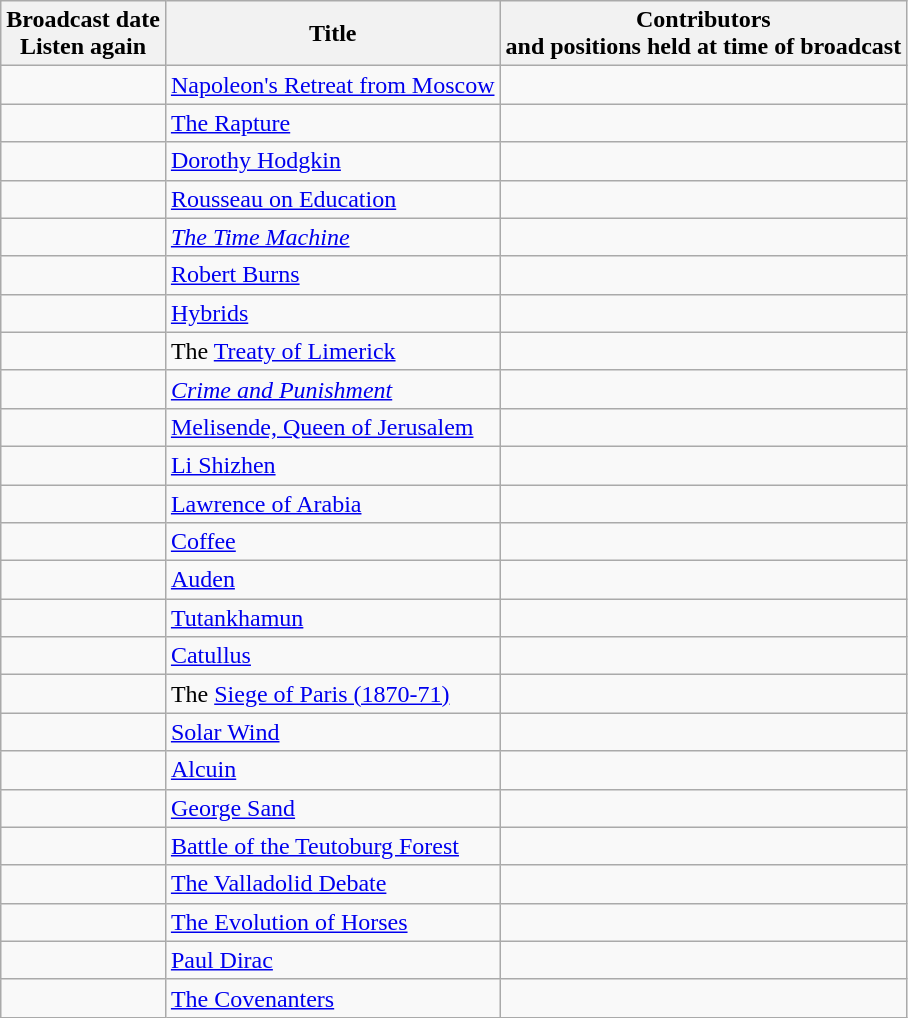<table class="wikitable">
<tr>
<th>Broadcast date <br> Listen again</th>
<th>Title</th>
<th>Contributors <br> and positions held at time of broadcast</th>
</tr>
<tr>
<td></td>
<td><a href='#'>Napoleon's Retreat from Moscow</a></td>
<td></td>
</tr>
<tr>
<td></td>
<td><a href='#'>The Rapture</a></td>
<td></td>
</tr>
<tr>
<td></td>
<td><a href='#'>Dorothy Hodgkin</a></td>
<td></td>
</tr>
<tr>
<td></td>
<td><a href='#'>Rousseau on Education</a></td>
<td></td>
</tr>
<tr>
<td></td>
<td><em><a href='#'>The Time Machine</a></em></td>
<td></td>
</tr>
<tr>
<td></td>
<td><a href='#'>Robert Burns</a></td>
<td></td>
</tr>
<tr>
<td></td>
<td><a href='#'>Hybrids</a></td>
<td></td>
</tr>
<tr>
<td></td>
<td>The <a href='#'>Treaty of Limerick</a></td>
<td></td>
</tr>
<tr>
<td></td>
<td><em><a href='#'>Crime and Punishment</a></em></td>
<td></td>
</tr>
<tr>
<td></td>
<td><a href='#'>Melisende, Queen of Jerusalem</a></td>
<td></td>
</tr>
<tr>
<td></td>
<td><a href='#'>Li Shizhen</a></td>
<td></td>
</tr>
<tr>
<td></td>
<td><a href='#'>Lawrence of Arabia</a></td>
<td></td>
</tr>
<tr>
<td></td>
<td><a href='#'>Coffee</a></td>
<td></td>
</tr>
<tr>
<td></td>
<td><a href='#'>Auden</a></td>
<td></td>
</tr>
<tr>
<td></td>
<td><a href='#'>Tutankhamun</a></td>
<td></td>
</tr>
<tr>
<td></td>
<td><a href='#'>Catullus</a></td>
<td></td>
</tr>
<tr>
<td></td>
<td>The <a href='#'>Siege of Paris (1870-71)</a></td>
<td></td>
</tr>
<tr>
<td></td>
<td><a href='#'>Solar Wind</a></td>
<td></td>
</tr>
<tr>
<td></td>
<td><a href='#'>Alcuin</a></td>
<td></td>
</tr>
<tr>
<td></td>
<td><a href='#'>George Sand</a></td>
<td></td>
</tr>
<tr>
<td></td>
<td><a href='#'>Battle of the Teutoburg Forest</a></td>
<td></td>
</tr>
<tr>
<td></td>
<td><a href='#'>The Valladolid Debate</a></td>
<td></td>
</tr>
<tr>
<td></td>
<td><a href='#'>The Evolution of Horses</a></td>
<td></td>
</tr>
<tr>
<td></td>
<td><a href='#'>Paul Dirac</a></td>
<td></td>
</tr>
<tr>
<td></td>
<td><a href='#'>The Covenanters</a></td>
<td></td>
</tr>
</table>
